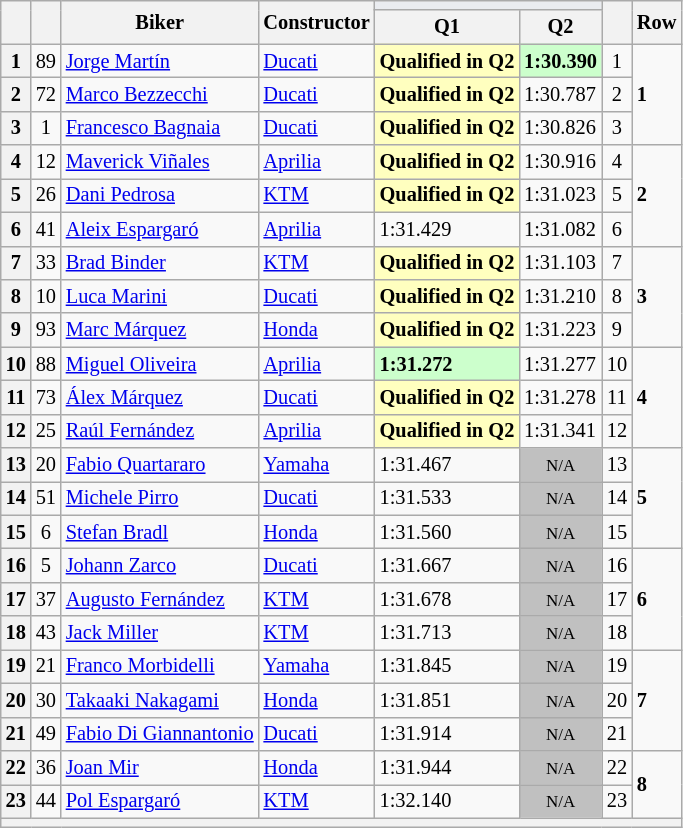<table class="wikitable sortable" style="font-size: 85%;">
<tr>
<th rowspan="2"></th>
<th rowspan="2"></th>
<th rowspan="2">Biker</th>
<th rowspan="2">Constructor</th>
<th colspan="2" style="background:#eaecf0; text-align:center;"></th>
<th rowspan="2"></th>
<th rowspan="2">Row</th>
</tr>
<tr>
<th scope="col">Q1</th>
<th scope="col">Q2</th>
</tr>
<tr>
<th scope="row">1</th>
<td align="center">89</td>
<td> <a href='#'>Jorge Martín</a></td>
<td><a href='#'>Ducati</a></td>
<td style="background:#ffffbf;"><strong>Qualified in Q2</strong></td>
<td style="background:#ccffcc;"><strong>1:30.390</strong></td>
<td align="center">1</td>
<td rowspan="3"><strong>1</strong></td>
</tr>
<tr>
<th scope="row">2</th>
<td align="center">72</td>
<td> <a href='#'>Marco Bezzecchi</a></td>
<td><a href='#'>Ducati</a></td>
<td style="background:#ffffbf;"><strong>Qualified in Q2</strong></td>
<td>1:30.787</td>
<td align="center">2</td>
</tr>
<tr>
<th scope="row">3</th>
<td align="center">1</td>
<td> <a href='#'>Francesco Bagnaia</a></td>
<td><a href='#'>Ducati</a></td>
<td style="background:#ffffbf;"><strong>Qualified in Q2</strong></td>
<td>1:30.826</td>
<td align="center">3</td>
</tr>
<tr>
<th scope="row">4</th>
<td align="center">12</td>
<td> <a href='#'>Maverick Viñales</a></td>
<td><a href='#'>Aprilia</a></td>
<td style="background:#ffffbf;"><strong>Qualified in Q2</strong></td>
<td>1:30.916</td>
<td align="center">4</td>
<td rowspan="3"><strong>2</strong></td>
</tr>
<tr>
<th scope="row">5</th>
<td align="center">26</td>
<td> <a href='#'>Dani Pedrosa</a></td>
<td><a href='#'>KTM</a></td>
<td style="background:#ffffbf;"><strong>Qualified in Q2</strong></td>
<td>1:31.023</td>
<td align="center">5</td>
</tr>
<tr>
<th scope="row">6</th>
<td align="center">41</td>
<td> <a href='#'>Aleix Espargaró</a></td>
<td><a href='#'>Aprilia</a></td>
<td>1:31.429</td>
<td>1:31.082</td>
<td align="center">6</td>
</tr>
<tr>
<th scope="row">7</th>
<td align="center">33</td>
<td> <a href='#'>Brad Binder</a></td>
<td><a href='#'>KTM</a></td>
<td style="background:#ffffbf;"><strong>Qualified in Q2</strong></td>
<td>1:31.103</td>
<td align="center">7</td>
<td rowspan="3"><strong>3</strong></td>
</tr>
<tr>
<th scope="row">8</th>
<td align="center">10</td>
<td> <a href='#'>Luca Marini</a></td>
<td><a href='#'>Ducati</a></td>
<td style="background:#ffffbf;"><strong>Qualified in Q2</strong></td>
<td>1:31.210</td>
<td align="center">8</td>
</tr>
<tr>
<th scope="row">9</th>
<td align="center">93</td>
<td> <a href='#'>Marc Márquez</a></td>
<td><a href='#'>Honda</a></td>
<td style="background:#ffffbf;"><strong>Qualified in Q2</strong></td>
<td>1:31.223</td>
<td align="center">9</td>
</tr>
<tr>
<th scope="row">10</th>
<td align="center">88</td>
<td> <a href='#'>Miguel Oliveira</a></td>
<td><a href='#'>Aprilia</a></td>
<td style="background:#ccffcc;"><strong>1:31.272</strong></td>
<td>1:31.277</td>
<td align="center">10</td>
<td rowspan="3"><strong>4</strong></td>
</tr>
<tr>
<th scope="row">11</th>
<td align="center">73</td>
<td> <a href='#'>Álex Márquez</a></td>
<td><a href='#'>Ducati</a></td>
<td style="background:#ffffbf;"><strong>Qualified in Q2</strong></td>
<td>1:31.278</td>
<td align="center">11</td>
</tr>
<tr>
<th scope="row">12</th>
<td align="center">25</td>
<td> <a href='#'>Raúl Fernández</a></td>
<td><a href='#'>Aprilia</a></td>
<td style="background:#ffffbf;"><strong>Qualified in Q2</strong></td>
<td>1:31.341</td>
<td align="center">12</td>
</tr>
<tr>
<th scope="row">13</th>
<td align="center">20</td>
<td> <a href='#'>Fabio Quartararo</a></td>
<td><a href='#'>Yamaha</a></td>
<td>1:31.467</td>
<td style="background: silver" align="center" data-sort-value="13"><small>N/A</small></td>
<td align="center">13</td>
<td rowspan="3"><strong>5</strong></td>
</tr>
<tr>
<th scope="row">14</th>
<td align="center">51</td>
<td> <a href='#'>Michele Pirro</a></td>
<td><a href='#'>Ducati</a></td>
<td>1:31.533</td>
<td style="background: silver" align="center" data-sort-value="14"><small>N/A</small></td>
<td align="center">14</td>
</tr>
<tr>
<th scope="row">15</th>
<td align="center">6</td>
<td> <a href='#'>Stefan Bradl</a></td>
<td><a href='#'>Honda</a></td>
<td>1:31.560</td>
<td style="background: silver" align="center" data-sort-value="15"><small>N/A</small></td>
<td align="center">15</td>
</tr>
<tr>
<th scope="row">16</th>
<td align="center">5</td>
<td> <a href='#'>Johann Zarco</a></td>
<td><a href='#'>Ducati</a></td>
<td>1:31.667</td>
<td style="background: silver" align="center" data-sort-value="16"><small>N/A</small></td>
<td align="center">16</td>
<td rowspan="3"><strong>6</strong></td>
</tr>
<tr>
<th scope="row">17</th>
<td align="center">37</td>
<td> <a href='#'>Augusto Fernández</a></td>
<td><a href='#'>KTM</a></td>
<td>1:31.678</td>
<td style="background: silver" align="center" data-sort-value="17"><small>N/A</small></td>
<td align="center">17</td>
</tr>
<tr>
<th scope="row">18</th>
<td align="center">43</td>
<td> <a href='#'>Jack Miller</a></td>
<td><a href='#'>KTM</a></td>
<td>1:31.713</td>
<td style="background: silver" align="center" data-sort-value="18"><small>N/A</small></td>
<td align="center">18</td>
</tr>
<tr>
<th scope="row">19</th>
<td align="center">21</td>
<td> <a href='#'>Franco Morbidelli</a></td>
<td><a href='#'>Yamaha</a></td>
<td>1:31.845</td>
<td style="background: silver" align="center" data-sort-value="19"><small>N/A</small></td>
<td align="center">19</td>
<td rowspan="3"><strong>7</strong></td>
</tr>
<tr>
<th scope="row">20</th>
<td align="center">30</td>
<td> <a href='#'>Takaaki Nakagami</a></td>
<td><a href='#'>Honda</a></td>
<td>1:31.851</td>
<td style="background: silver" align="center" data-sort-value="20"><small>N/A</small></td>
<td align="center">20</td>
</tr>
<tr>
<th scope="row">21</th>
<td align="center">49</td>
<td> <a href='#'>Fabio Di Giannantonio</a></td>
<td><a href='#'>Ducati</a></td>
<td>1:31.914</td>
<td style="background: silver" align="center" data-sort-value="21"><small>N/A</small></td>
<td align="center">21</td>
</tr>
<tr>
<th scope="row">22</th>
<td align="center">36</td>
<td> <a href='#'>Joan Mir</a></td>
<td><a href='#'>Honda</a></td>
<td>1:31.944</td>
<td style="background: silver" align="center" data-sort-value="22"><small>N/A</small></td>
<td align="center">22</td>
<td rowspan="2"><strong>8</strong></td>
</tr>
<tr>
<th scope="row">23</th>
<td align="center">44</td>
<td> <a href='#'>Pol Espargaró</a></td>
<td><a href='#'>KTM</a></td>
<td>1:32.140</td>
<td style="background: silver" align="center" data-sort-value="23"><small>N/A</small></td>
<td align="center">23</td>
</tr>
<tr>
<th colspan="8"></th>
</tr>
</table>
